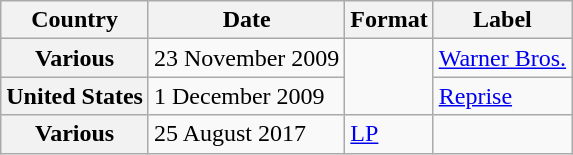<table class="wikitable plainrowheaders">
<tr>
<th scope="col">Country</th>
<th scope="col">Date</th>
<th scope="col">Format</th>
<th scope="col">Label</th>
</tr>
<tr>
<th scope="row">Various</th>
<td>23 November 2009</td>
<td rowspan="2"></td>
<td><a href='#'>Warner Bros.</a></td>
</tr>
<tr>
<th scope="row">United States</th>
<td>1 December 2009</td>
<td><a href='#'>Reprise</a></td>
</tr>
<tr>
<th scope="row">Various</th>
<td>25 August 2017</td>
<td><a href='#'>LP</a></td>
<td></td>
</tr>
</table>
